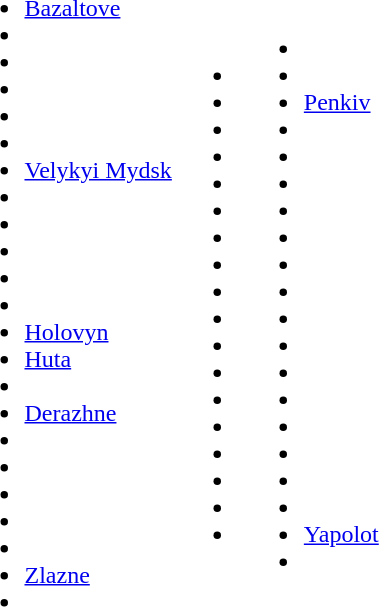<table>
<tr>
<td><br><ul><li><a href='#'>Bazaltove</a> </li><li></li><li></li><li></li><li></li><li></li><li><a href='#'>Velykyi Mydsk</a></li><li></li><li></li><li></li><li></li><li></li><li><a href='#'>Holovyn</a></li><li><a href='#'>Huta</a></li><li></li><li><a href='#'>Derazhne</a></li><li></li><li></li><li></li><li></li><li></li><li><a href='#'>Zlazne</a></li><li></li></ul></td>
<td><br><ul><li></li><li></li><li></li><li></li><li></li><li></li><li></li><li></li><li></li><li></li><li></li><li></li><li></li><li></li><li></li><li></li><li></li><li></li></ul></td>
<td><br><ul><li></li><li></li><li><a href='#'>Penkiv</a></li><li></li><li></li><li></li><li></li><li></li><li></li><li></li><li></li><li></li><li></li><li></li><li></li><li></li><li></li><li></li><li><a href='#'>Yapolot</a></li><li></li></ul></td>
</tr>
</table>
